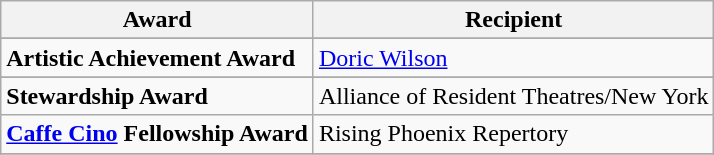<table class="wikitable">
<tr>
<th>Award</th>
<th>Recipient</th>
</tr>
<tr>
</tr>
<tr>
<td><strong>Artistic Achievement Award</strong></td>
<td><a href='#'>Doric Wilson</a></td>
</tr>
<tr>
</tr>
<tr>
<td><strong>Stewardship Award</strong></td>
<td>Alliance of Resident Theatres/New York</td>
</tr>
<tr>
<td><strong><a href='#'>Caffe Cino</a> Fellowship Award</strong></td>
<td>Rising Phoenix Repertory</td>
</tr>
<tr>
</tr>
</table>
